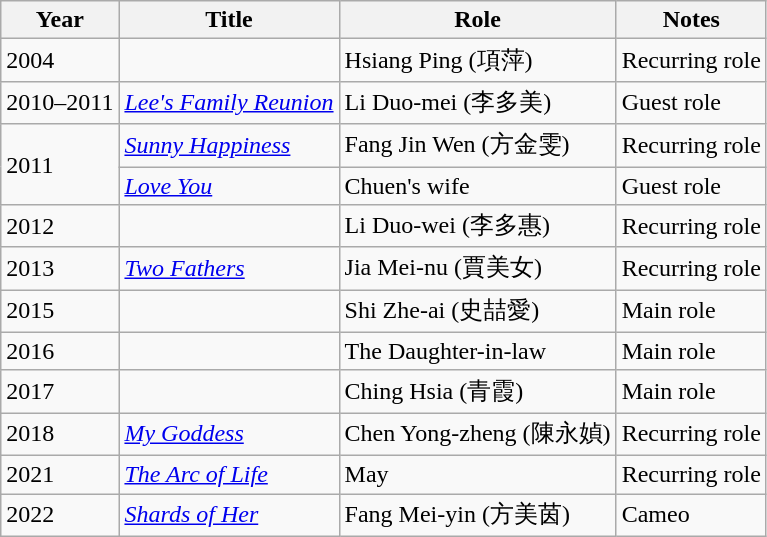<table class="wikitable">
<tr>
<th>Year</th>
<th>Title</th>
<th>Role</th>
<th>Notes</th>
</tr>
<tr>
<td>2004</td>
<td><em></em></td>
<td>Hsiang Ping (項萍)</td>
<td>Recurring role</td>
</tr>
<tr>
<td>2010–2011</td>
<td><em><a href='#'>Lee's Family Reunion</a></em></td>
<td>Li Duo-mei (李多美)</td>
<td>Guest role</td>
</tr>
<tr>
<td rowspan="2">2011</td>
<td><em><a href='#'>Sunny Happiness</a></em></td>
<td>Fang Jin Wen (方金雯)</td>
<td>Recurring role</td>
</tr>
<tr>
<td><em><a href='#'>Love You</a></em></td>
<td>Chuen's wife</td>
<td>Guest role</td>
</tr>
<tr>
<td>2012</td>
<td><em></em></td>
<td>Li Duo-wei (李多惠)</td>
<td>Recurring role</td>
</tr>
<tr>
<td>2013</td>
<td><em><a href='#'>Two Fathers</a></em></td>
<td>Jia Mei-nu (賈美女)</td>
<td>Recurring role</td>
</tr>
<tr>
<td>2015</td>
<td><em></em></td>
<td>Shi Zhe-ai (史喆愛)</td>
<td>Main role</td>
</tr>
<tr>
<td>2016</td>
<td><em></em></td>
<td>The Daughter-in-law</td>
<td>Main role</td>
</tr>
<tr>
<td>2017</td>
<td><em></em></td>
<td>Ching Hsia (青霞)</td>
<td>Main role</td>
</tr>
<tr>
<td>2018</td>
<td><em><a href='#'>My Goddess</a></em></td>
<td>Chen Yong-zheng (陳永媜)</td>
<td>Recurring role</td>
</tr>
<tr>
<td>2021</td>
<td><em><a href='#'>The Arc of Life</a></em></td>
<td>May</td>
<td>Recurring role</td>
</tr>
<tr>
<td rowspan="2">2022</td>
<td><em><a href='#'>Shards of Her</a></em></td>
<td>Fang Mei-yin (方美茵)</td>
<td>Cameo</td>
</tr>
</table>
